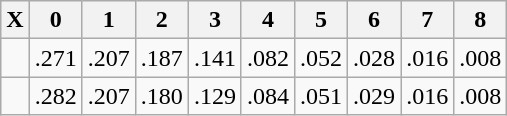<table class="wikitable">
<tr>
<th>X</th>
<th>0</th>
<th>1</th>
<th>2</th>
<th>3</th>
<th>4</th>
<th>5</th>
<th>6</th>
<th>7</th>
<th>8</th>
</tr>
<tr>
<td></td>
<td>.271</td>
<td>.207</td>
<td>.187</td>
<td>.141</td>
<td>.082</td>
<td>.052</td>
<td>.028</td>
<td>.016</td>
<td>.008</td>
</tr>
<tr>
<td></td>
<td>.282</td>
<td>.207</td>
<td>.180</td>
<td>.129</td>
<td>.084</td>
<td>.051</td>
<td>.029</td>
<td>.016</td>
<td>.008</td>
</tr>
</table>
